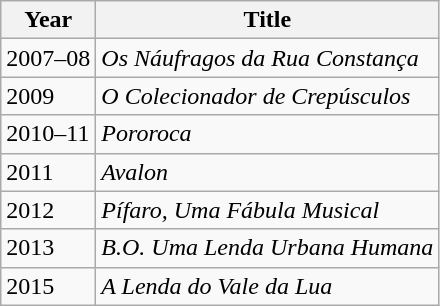<table class="wikitable">
<tr>
<th>Year</th>
<th>Title</th>
</tr>
<tr>
<td>2007–08</td>
<td><em>Os Náufragos da Rua Constança</em></td>
</tr>
<tr>
<td>2009</td>
<td><em>O Colecionador de Crepúsculos</em></td>
</tr>
<tr>
<td>2010–11</td>
<td><em>Pororoca</em></td>
</tr>
<tr>
<td>2011</td>
<td><em>Avalon</em></td>
</tr>
<tr>
<td>2012</td>
<td><em>Pífaro, Uma Fábula Musical</em></td>
</tr>
<tr>
<td>2013</td>
<td><em>B.O. Uma Lenda Urbana Humana</em></td>
</tr>
<tr>
<td>2015</td>
<td><em>A Lenda do Vale da Lua</em></td>
</tr>
</table>
